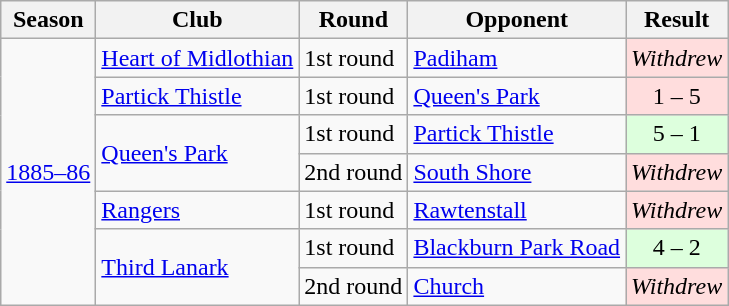<table class=wikitable style="text-align:left">
<tr>
<th>Season</th>
<th>Club</th>
<th>Round</th>
<th>Opponent</th>
<th>Result</th>
</tr>
<tr>
<td align=center rowspan=7><a href='#'>1885–86</a></td>
<td><a href='#'>Heart of Midlothian</a></td>
<td>1st round</td>
<td> <a href='#'>Padiham</a></td>
<td align=center bgcolor=#ffdddd><em>Withdrew</em></td>
</tr>
<tr>
<td><a href='#'>Partick Thistle</a></td>
<td>1st round</td>
<td><a href='#'>Queen's Park</a></td>
<td align=center bgcolor=#ffdddd>1 – 5</td>
</tr>
<tr>
<td rowspan = "2"><a href='#'>Queen's Park</a></td>
<td>1st round</td>
<td><a href='#'>Partick Thistle</a></td>
<td align=center bgcolor=#ddffdd>5 – 1</td>
</tr>
<tr>
<td>2nd round</td>
<td> <a href='#'>South Shore</a></td>
<td align=center bgcolor=#ffdddd><em>Withdrew</em></td>
</tr>
<tr>
<td><a href='#'>Rangers</a></td>
<td>1st round</td>
<td> <a href='#'>Rawtenstall</a></td>
<td align=center bgcolor=#ffdddd><em>Withdrew</em></td>
</tr>
<tr>
<td rowspan="2"><a href='#'>Third Lanark</a></td>
<td>1st round</td>
<td> <a href='#'>Blackburn Park Road</a></td>
<td align=center bgcolor=#ddffdd>4 – 2</td>
</tr>
<tr>
<td>2nd round</td>
<td> <a href='#'>Church</a></td>
<td align=center bgcolor=#ffdddd><em>Withdrew</em></td>
</tr>
</table>
